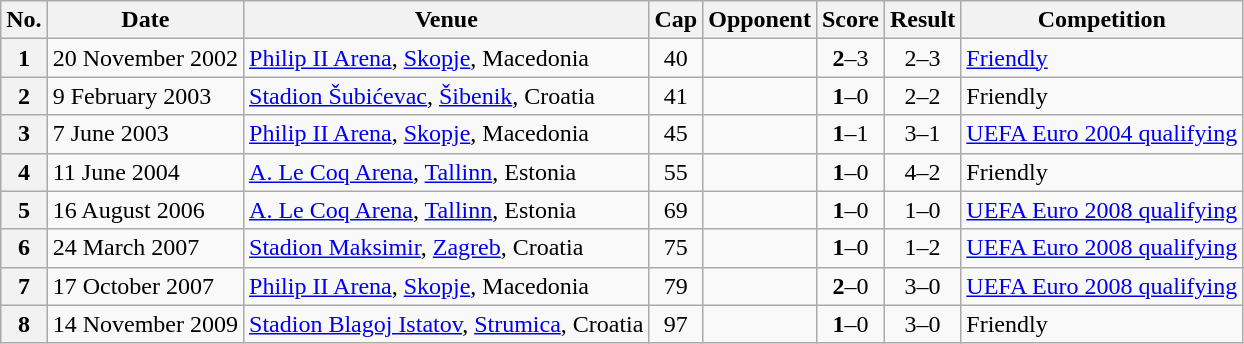<table class="wikitable sortable plainrowheaders">
<tr>
<th scope=col>No.</th>
<th scope=col data-sort-type=date>Date</th>
<th scope=col>Venue</th>
<th scope=col>Cap</th>
<th scope=col>Opponent</th>
<th scope=col>Score</th>
<th scope=col>Result</th>
<th scope=col>Competition</th>
</tr>
<tr>
<th scope=row>1</th>
<td>20 November 2002</td>
<td><a href='#'>Philip II Arena</a>, <a href='#'>Skopje</a>, Macedonia</td>
<td align=center>40</td>
<td></td>
<td align=center><strong>2</strong>–3</td>
<td align=center>2–3</td>
<td><a href='#'>Friendly</a></td>
</tr>
<tr>
<th scope=row>2</th>
<td>9 February 2003</td>
<td><a href='#'>Stadion Šubićevac</a>, <a href='#'>Šibenik</a>, Croatia</td>
<td align=center>41</td>
<td></td>
<td align=center><strong>1</strong>–0</td>
<td align=center>2–2</td>
<td>Friendly</td>
</tr>
<tr>
<th scope=row>3</th>
<td>7 June 2003</td>
<td><a href='#'>Philip II Arena</a>, <a href='#'>Skopje</a>, Macedonia</td>
<td align=center>45</td>
<td></td>
<td align=center><strong>1</strong>–1</td>
<td align=center>3–1</td>
<td><a href='#'>UEFA Euro 2004 qualifying</a></td>
</tr>
<tr>
<th scope=row>4</th>
<td>11 June 2004</td>
<td><a href='#'>A. Le Coq Arena</a>, <a href='#'>Tallinn</a>, Estonia</td>
<td align=center>55</td>
<td></td>
<td align=center><strong>1</strong>–0</td>
<td align=center>4–2</td>
<td>Friendly</td>
</tr>
<tr>
<th scope=row>5</th>
<td>16 August 2006</td>
<td><a href='#'>A. Le Coq Arena</a>, <a href='#'>Tallinn</a>, Estonia</td>
<td align=center>69</td>
<td></td>
<td align=center><strong>1</strong>–0</td>
<td align=center>1–0</td>
<td><a href='#'>UEFA Euro 2008 qualifying</a></td>
</tr>
<tr>
<th scope=row>6</th>
<td>24 March 2007</td>
<td><a href='#'>Stadion Maksimir</a>, <a href='#'>Zagreb</a>, Croatia</td>
<td align=center>75</td>
<td></td>
<td align=center><strong>1</strong>–0</td>
<td align=center>1–2</td>
<td><a href='#'>UEFA Euro 2008 qualifying</a></td>
</tr>
<tr>
<th scope=row>7</th>
<td>17 October 2007</td>
<td><a href='#'>Philip II Arena</a>, <a href='#'>Skopje</a>, Macedonia</td>
<td align=center>79</td>
<td></td>
<td align=center><strong>2</strong>–0</td>
<td align=center>3–0</td>
<td><a href='#'>UEFA Euro 2008 qualifying</a></td>
</tr>
<tr>
<th scope=row>8</th>
<td>14 November 2009</td>
<td><a href='#'>Stadion Blagoj Istatov</a>, <a href='#'>Strumica</a>, Croatia</td>
<td align=center>97</td>
<td></td>
<td align=center><strong>1</strong>–0</td>
<td align=center>3–0</td>
<td>Friendly</td>
</tr>
</table>
